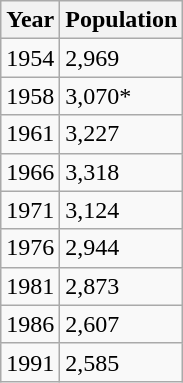<table class="wikitable">
<tr>
<th>Year</th>
<th>Population</th>
</tr>
<tr>
<td>1954</td>
<td>2,969</td>
</tr>
<tr>
<td>1958</td>
<td>3,070*</td>
</tr>
<tr>
<td>1961</td>
<td>3,227</td>
</tr>
<tr>
<td>1966</td>
<td>3,318</td>
</tr>
<tr>
<td>1971</td>
<td>3,124</td>
</tr>
<tr>
<td>1976</td>
<td>2,944</td>
</tr>
<tr>
<td>1981</td>
<td>2,873</td>
</tr>
<tr>
<td>1986</td>
<td>2,607</td>
</tr>
<tr>
<td>1991</td>
<td>2,585</td>
</tr>
</table>
